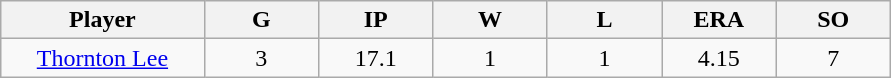<table class="wikitable sortable">
<tr>
<th bgcolor="#DDDDFF" width="16%">Player</th>
<th bgcolor="#DDDDFF" width="9%">G</th>
<th bgcolor="#DDDDFF" width="9%">IP</th>
<th bgcolor="#DDDDFF" width="9%">W</th>
<th bgcolor="#DDDDFF" width="9%">L</th>
<th bgcolor="#DDDDFF" width="9%">ERA</th>
<th bgcolor="#DDDDFF" width="9%">SO</th>
</tr>
<tr align="center">
<td><a href='#'>Thornton Lee</a></td>
<td>3</td>
<td>17.1</td>
<td>1</td>
<td>1</td>
<td>4.15</td>
<td>7</td>
</tr>
</table>
